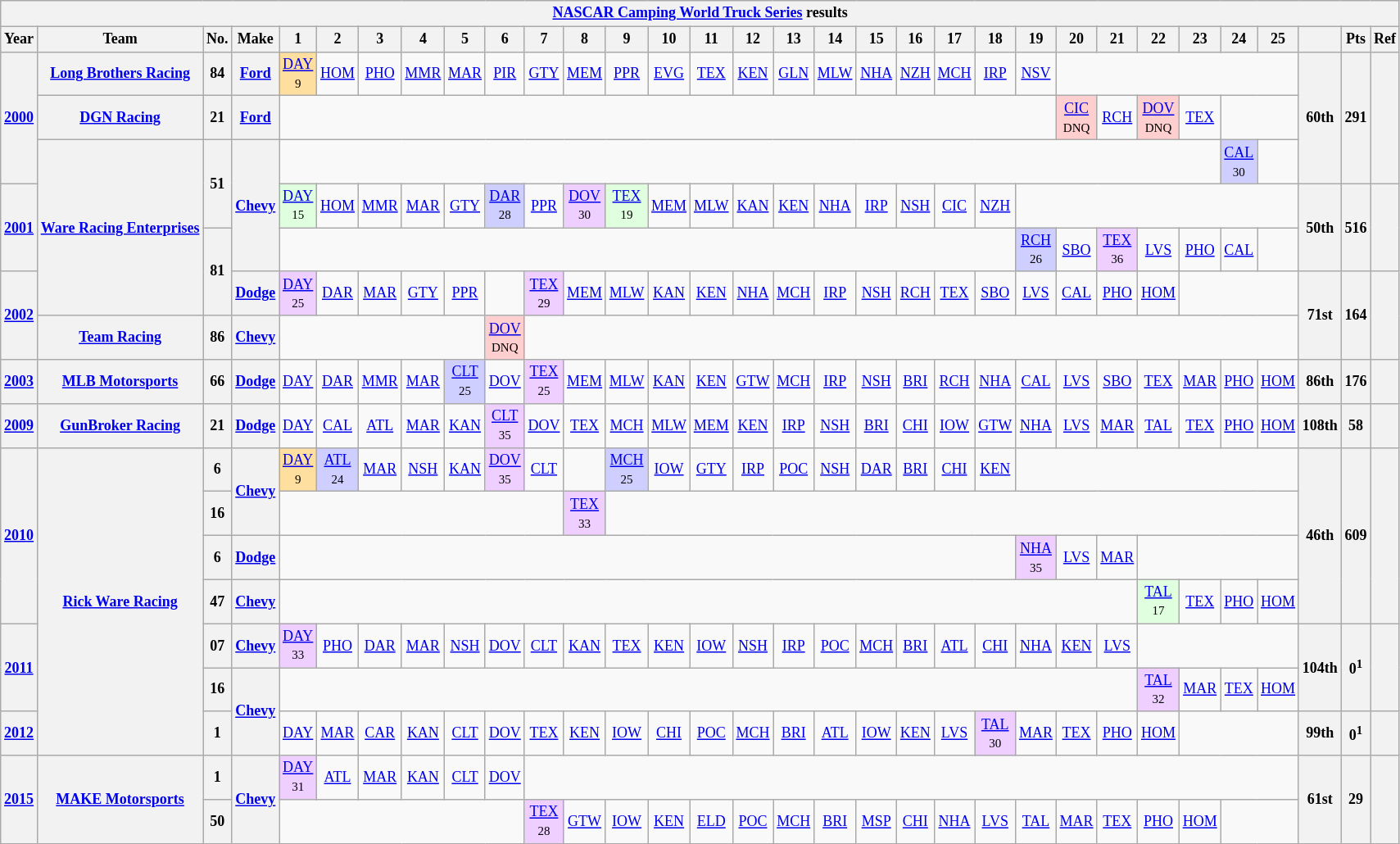<table class="wikitable" style="text-align:center; font-size:75%">
<tr>
<th colspan=45><a href='#'>NASCAR Camping World Truck Series</a> results</th>
</tr>
<tr>
<th>Year</th>
<th>Team</th>
<th>No.</th>
<th>Make</th>
<th>1</th>
<th>2</th>
<th>3</th>
<th>4</th>
<th>5</th>
<th>6</th>
<th>7</th>
<th>8</th>
<th>9</th>
<th>10</th>
<th>11</th>
<th>12</th>
<th>13</th>
<th>14</th>
<th>15</th>
<th>16</th>
<th>17</th>
<th>18</th>
<th>19</th>
<th>20</th>
<th>21</th>
<th>22</th>
<th>23</th>
<th>24</th>
<th>25</th>
<th></th>
<th>Pts</th>
<th>Ref</th>
</tr>
<tr>
<th rowspan=3><a href='#'>2000</a></th>
<th><a href='#'>Long Brothers Racing</a></th>
<th>84</th>
<th><a href='#'>Ford</a></th>
<td style="background:#FFDF9F;"><a href='#'>DAY</a><br><small>9</small></td>
<td><a href='#'>HOM</a></td>
<td><a href='#'>PHO</a></td>
<td><a href='#'>MMR</a></td>
<td><a href='#'>MAR</a></td>
<td><a href='#'>PIR</a></td>
<td><a href='#'>GTY</a></td>
<td><a href='#'>MEM</a></td>
<td><a href='#'>PPR</a></td>
<td><a href='#'>EVG</a></td>
<td><a href='#'>TEX</a></td>
<td><a href='#'>KEN</a></td>
<td><a href='#'>GLN</a></td>
<td><a href='#'>MLW</a></td>
<td><a href='#'>NHA</a></td>
<td><a href='#'>NZH</a></td>
<td><a href='#'>MCH</a></td>
<td><a href='#'>IRP</a></td>
<td><a href='#'>NSV</a></td>
<td colspan=6></td>
<th rowspan=3>60th</th>
<th rowspan=3>291</th>
<th rowspan=3></th>
</tr>
<tr>
<th><a href='#'>DGN Racing</a></th>
<th>21</th>
<th><a href='#'>Ford</a></th>
<td colspan=19></td>
<td style="background:#FFCFCF;"><a href='#'>CIC</a><br><small>DNQ</small></td>
<td><a href='#'>RCH</a></td>
<td style="background:#FFCFCF;"><a href='#'>DOV</a><br><small>DNQ</small></td>
<td><a href='#'>TEX</a></td>
<td colspan=2></td>
</tr>
<tr>
<th rowspan=4><a href='#'>Ware Racing Enterprises</a></th>
<th rowspan=2>51</th>
<th rowspan=3><a href='#'>Chevy</a></th>
<td colspan=23></td>
<td style="background:#CFCFFF;"><a href='#'>CAL</a><br><small>30</small></td>
<td></td>
</tr>
<tr>
<th rowspan=2><a href='#'>2001</a></th>
<td style="background:#DFFFDF;"><a href='#'>DAY</a><br><small>15</small></td>
<td><a href='#'>HOM</a></td>
<td><a href='#'>MMR</a></td>
<td><a href='#'>MAR</a></td>
<td><a href='#'>GTY</a></td>
<td style="background:#CFCFFF;"><a href='#'>DAR</a><br><small>28</small></td>
<td><a href='#'>PPR</a></td>
<td style="background:#EFCFFF;"><a href='#'>DOV</a><br><small>30</small></td>
<td style="background:#DFFFDF;"><a href='#'>TEX</a><br><small>19</small></td>
<td><a href='#'>MEM</a></td>
<td><a href='#'>MLW</a></td>
<td><a href='#'>KAN</a></td>
<td><a href='#'>KEN</a></td>
<td><a href='#'>NHA</a></td>
<td><a href='#'>IRP</a></td>
<td><a href='#'>NSH</a></td>
<td><a href='#'>CIC</a></td>
<td><a href='#'>NZH</a></td>
<td colspan=7></td>
<th rowspan=2>50th</th>
<th rowspan=2>516</th>
<th rowspan=2></th>
</tr>
<tr>
<th rowspan=2>81</th>
<td colspan=18></td>
<td style="background:#CFCFFF;"><a href='#'>RCH</a><br><small>26</small></td>
<td><a href='#'>SBO</a></td>
<td style="background:#EFCFFF;"><a href='#'>TEX</a><br><small>36</small></td>
<td><a href='#'>LVS</a></td>
<td><a href='#'>PHO</a></td>
<td><a href='#'>CAL</a></td>
<td></td>
</tr>
<tr>
<th rowspan=2><a href='#'>2002</a></th>
<th><a href='#'>Dodge</a></th>
<td style="background:#EFCFFF;"><a href='#'>DAY</a><br><small>25</small></td>
<td><a href='#'>DAR</a></td>
<td><a href='#'>MAR</a></td>
<td><a href='#'>GTY</a></td>
<td><a href='#'>PPR</a></td>
<td></td>
<td style="background:#EFCFFF;"><a href='#'>TEX</a><br><small>29</small></td>
<td><a href='#'>MEM</a></td>
<td><a href='#'>MLW</a></td>
<td><a href='#'>KAN</a></td>
<td><a href='#'>KEN</a></td>
<td><a href='#'>NHA</a></td>
<td><a href='#'>MCH</a></td>
<td><a href='#'>IRP</a></td>
<td><a href='#'>NSH</a></td>
<td><a href='#'>RCH</a></td>
<td><a href='#'>TEX</a></td>
<td><a href='#'>SBO</a></td>
<td><a href='#'>LVS</a></td>
<td><a href='#'>CAL</a></td>
<td><a href='#'>PHO</a></td>
<td><a href='#'>HOM</a></td>
<td colspan=3></td>
<th rowspan=2>71st</th>
<th rowspan=2>164</th>
<th rowspan=2></th>
</tr>
<tr>
<th><a href='#'>Team Racing</a></th>
<th>86</th>
<th><a href='#'>Chevy</a></th>
<td colspan=5></td>
<td style="background:#FFCFCF;"><a href='#'>DOV</a><br><small>DNQ</small></td>
<td colspan=19></td>
</tr>
<tr>
<th><a href='#'>2003</a></th>
<th><a href='#'>MLB Motorsports</a></th>
<th>66</th>
<th><a href='#'>Dodge</a></th>
<td><a href='#'>DAY</a></td>
<td><a href='#'>DAR</a></td>
<td><a href='#'>MMR</a></td>
<td><a href='#'>MAR</a></td>
<td style="background:#CFCFFF;"><a href='#'>CLT</a><br><small>25</small></td>
<td><a href='#'>DOV</a></td>
<td style="background:#EFCFFF;"><a href='#'>TEX</a><br><small>25</small></td>
<td><a href='#'>MEM</a></td>
<td><a href='#'>MLW</a></td>
<td><a href='#'>KAN</a></td>
<td><a href='#'>KEN</a></td>
<td><a href='#'>GTW</a></td>
<td><a href='#'>MCH</a></td>
<td><a href='#'>IRP</a></td>
<td><a href='#'>NSH</a></td>
<td><a href='#'>BRI</a></td>
<td><a href='#'>RCH</a></td>
<td><a href='#'>NHA</a></td>
<td><a href='#'>CAL</a></td>
<td><a href='#'>LVS</a></td>
<td><a href='#'>SBO</a></td>
<td><a href='#'>TEX</a></td>
<td><a href='#'>MAR</a></td>
<td><a href='#'>PHO</a></td>
<td><a href='#'>HOM</a></td>
<th>86th</th>
<th>176</th>
<th></th>
</tr>
<tr>
<th><a href='#'>2009</a></th>
<th><a href='#'>GunBroker Racing</a></th>
<th>21</th>
<th><a href='#'>Dodge</a></th>
<td><a href='#'>DAY</a></td>
<td><a href='#'>CAL</a></td>
<td><a href='#'>ATL</a></td>
<td><a href='#'>MAR</a></td>
<td><a href='#'>KAN</a></td>
<td style="background:#EFCFFF;"><a href='#'>CLT</a><br><small>35</small></td>
<td><a href='#'>DOV</a></td>
<td><a href='#'>TEX</a></td>
<td><a href='#'>MCH</a></td>
<td><a href='#'>MLW</a></td>
<td><a href='#'>MEM</a></td>
<td><a href='#'>KEN</a></td>
<td><a href='#'>IRP</a></td>
<td><a href='#'>NSH</a></td>
<td><a href='#'>BRI</a></td>
<td><a href='#'>CHI</a></td>
<td><a href='#'>IOW</a></td>
<td><a href='#'>GTW</a></td>
<td><a href='#'>NHA</a></td>
<td><a href='#'>LVS</a></td>
<td><a href='#'>MAR</a></td>
<td><a href='#'>TAL</a></td>
<td><a href='#'>TEX</a></td>
<td><a href='#'>PHO</a></td>
<td><a href='#'>HOM</a></td>
<th>108th</th>
<th>58</th>
<th></th>
</tr>
<tr>
<th rowspan=4><a href='#'>2010</a></th>
<th rowspan=7><a href='#'>Rick Ware Racing</a></th>
<th>6</th>
<th rowspan=2><a href='#'>Chevy</a></th>
<td style="background:#FFDF9F;"><a href='#'>DAY</a><br><small>9</small></td>
<td style="background:#CFCFFF;"><a href='#'>ATL</a><br><small>24</small></td>
<td><a href='#'>MAR</a></td>
<td><a href='#'>NSH</a></td>
<td><a href='#'>KAN</a></td>
<td style="background:#EFCFFF;"><a href='#'>DOV</a><br><small>35</small></td>
<td><a href='#'>CLT</a></td>
<td></td>
<td style="background:#CFCFFF;"><a href='#'>MCH</a><br><small>25</small></td>
<td><a href='#'>IOW</a></td>
<td><a href='#'>GTY</a></td>
<td><a href='#'>IRP</a></td>
<td><a href='#'>POC</a></td>
<td><a href='#'>NSH</a></td>
<td><a href='#'>DAR</a></td>
<td><a href='#'>BRI</a></td>
<td><a href='#'>CHI</a></td>
<td><a href='#'>KEN</a></td>
<td colspan=7></td>
<th rowspan=4>46th</th>
<th rowspan=4>609</th>
<th rowspan=4></th>
</tr>
<tr>
<th>16</th>
<td colspan=7></td>
<td style="background:#EFCFFF;"><a href='#'>TEX</a><br><small>33</small></td>
<td colspan=17></td>
</tr>
<tr>
<th>6</th>
<th><a href='#'>Dodge</a></th>
<td colspan=18></td>
<td style="background:#EFCFFF;"><a href='#'>NHA</a><br><small>35</small></td>
<td><a href='#'>LVS</a></td>
<td><a href='#'>MAR</a></td>
<td colspan=4></td>
</tr>
<tr>
<th>47</th>
<th><a href='#'>Chevy</a></th>
<td colspan=21></td>
<td style="background:#DFFFDF;"><a href='#'>TAL</a><br><small>17</small></td>
<td><a href='#'>TEX</a></td>
<td><a href='#'>PHO</a></td>
<td><a href='#'>HOM</a></td>
</tr>
<tr>
<th rowspan=2><a href='#'>2011</a></th>
<th>07</th>
<th><a href='#'>Chevy</a></th>
<td style="background:#EFCFFF;"><a href='#'>DAY</a><br><small>33</small></td>
<td><a href='#'>PHO</a></td>
<td><a href='#'>DAR</a></td>
<td><a href='#'>MAR</a></td>
<td><a href='#'>NSH</a></td>
<td><a href='#'>DOV</a></td>
<td><a href='#'>CLT</a></td>
<td><a href='#'>KAN</a></td>
<td><a href='#'>TEX</a></td>
<td><a href='#'>KEN</a></td>
<td><a href='#'>IOW</a></td>
<td><a href='#'>NSH</a></td>
<td><a href='#'>IRP</a></td>
<td><a href='#'>POC</a></td>
<td><a href='#'>MCH</a></td>
<td><a href='#'>BRI</a></td>
<td><a href='#'>ATL</a></td>
<td><a href='#'>CHI</a></td>
<td><a href='#'>NHA</a></td>
<td><a href='#'>KEN</a></td>
<td><a href='#'>LVS</a></td>
<td colspan=4></td>
<th rowspan=2>104th</th>
<th rowspan=2>0<sup>1</sup></th>
<th rowspan=2></th>
</tr>
<tr>
<th>16</th>
<th rowspan=2><a href='#'>Chevy</a></th>
<td colspan=21></td>
<td style="background:#EFCFFF;"><a href='#'>TAL</a><br><small>32</small></td>
<td><a href='#'>MAR</a></td>
<td><a href='#'>TEX</a></td>
<td><a href='#'>HOM</a></td>
</tr>
<tr>
<th><a href='#'>2012</a></th>
<th>1</th>
<td><a href='#'>DAY</a></td>
<td><a href='#'>MAR</a></td>
<td><a href='#'>CAR</a></td>
<td><a href='#'>KAN</a></td>
<td><a href='#'>CLT</a></td>
<td><a href='#'>DOV</a></td>
<td><a href='#'>TEX</a></td>
<td><a href='#'>KEN</a></td>
<td><a href='#'>IOW</a></td>
<td><a href='#'>CHI</a></td>
<td><a href='#'>POC</a></td>
<td><a href='#'>MCH</a></td>
<td><a href='#'>BRI</a></td>
<td><a href='#'>ATL</a></td>
<td><a href='#'>IOW</a></td>
<td><a href='#'>KEN</a></td>
<td><a href='#'>LVS</a></td>
<td style="background:#EFCFFF;"><a href='#'>TAL</a><br><small>30</small></td>
<td><a href='#'>MAR</a></td>
<td><a href='#'>TEX</a></td>
<td><a href='#'>PHO</a></td>
<td><a href='#'>HOM</a></td>
<td colspan=3></td>
<th>99th</th>
<th>0<sup>1</sup></th>
<th></th>
</tr>
<tr>
<th rowspan=2><a href='#'>2015</a></th>
<th rowspan=2><a href='#'>MAKE Motorsports</a></th>
<th>1</th>
<th rowspan=2><a href='#'>Chevy</a></th>
<td style="background:#EFCFFF;"><a href='#'>DAY</a><br><small>31</small></td>
<td><a href='#'>ATL</a></td>
<td><a href='#'>MAR</a></td>
<td><a href='#'>KAN</a></td>
<td><a href='#'>CLT</a></td>
<td><a href='#'>DOV</a></td>
<td colspan=19></td>
<th rowspan=2>61st</th>
<th rowspan=2>29</th>
<th rowspan=2></th>
</tr>
<tr>
<th>50</th>
<td colspan=6></td>
<td style="background:#EFCFFF;"><a href='#'>TEX</a><br><small>28</small></td>
<td><a href='#'>GTW</a></td>
<td><a href='#'>IOW</a></td>
<td><a href='#'>KEN</a></td>
<td><a href='#'>ELD</a></td>
<td><a href='#'>POC</a></td>
<td><a href='#'>MCH</a></td>
<td><a href='#'>BRI</a></td>
<td><a href='#'>MSP</a></td>
<td><a href='#'>CHI</a></td>
<td><a href='#'>NHA</a></td>
<td><a href='#'>LVS</a></td>
<td><a href='#'>TAL</a></td>
<td><a href='#'>MAR</a></td>
<td><a href='#'>TEX</a></td>
<td><a href='#'>PHO</a></td>
<td><a href='#'>HOM</a></td>
<td colspan=2></td>
</tr>
</table>
